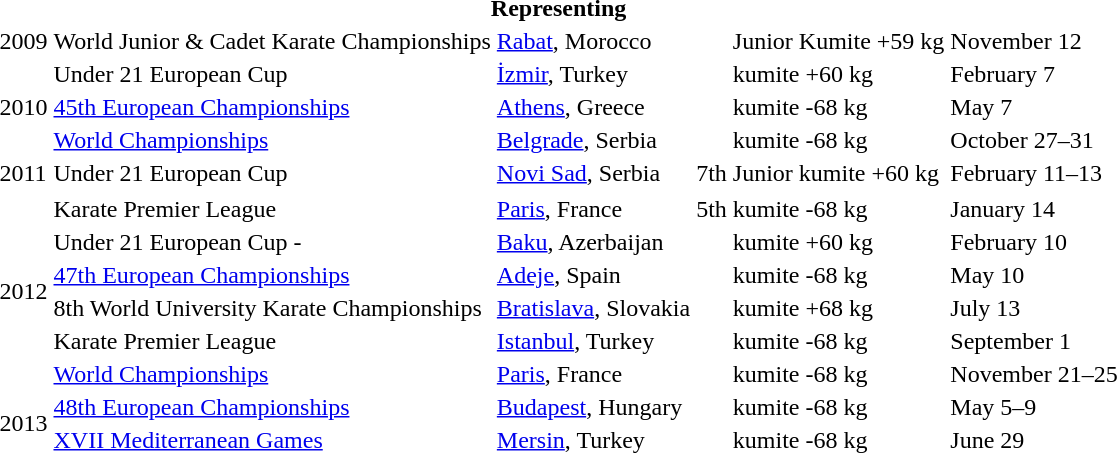<table>
<tr>
<th colspan="6">Representing </th>
</tr>
<tr>
<td>2009</td>
<td>World Junior & Cadet Karate Championships</td>
<td><a href='#'>Rabat</a>, Morocco</td>
<td></td>
<td>Junior Kumite +59 kg</td>
<td>November 12</td>
</tr>
<tr>
<td rowspan=3>2010</td>
<td>Under 21 European Cup</td>
<td><a href='#'>İzmir</a>, Turkey</td>
<td></td>
<td>kumite +60 kg</td>
<td>February 7</td>
</tr>
<tr>
<td><a href='#'>45th European Championships</a></td>
<td><a href='#'>Athens</a>, Greece</td>
<td></td>
<td>kumite -68 kg</td>
<td>May 7</td>
</tr>
<tr>
<td><a href='#'>World Championships</a></td>
<td><a href='#'>Belgrade</a>, Serbia</td>
<td></td>
<td>kumite -68 kg</td>
<td>October 27–31</td>
</tr>
<tr>
<td>2011</td>
<td>Under 21 European Cup</td>
<td><a href='#'>Novi Sad</a>, Serbia</td>
<td>7th</td>
<td>Junior kumite +60 kg</td>
<td>February 11–13</td>
</tr>
<tr>
</tr>
<tr>
<td rowspan=6>2012</td>
<td>Karate Premier League</td>
<td><a href='#'>Paris</a>, France</td>
<td>5th</td>
<td>kumite -68 kg</td>
<td>January 14</td>
</tr>
<tr>
<td>Under 21 European Cup -</td>
<td><a href='#'>Baku</a>, Azerbaijan</td>
<td></td>
<td>kumite +60 kg</td>
<td>February 10</td>
</tr>
<tr>
<td><a href='#'>47th European Championships</a></td>
<td><a href='#'>Adeje</a>, Spain</td>
<td></td>
<td>kumite -68 kg</td>
<td>May 10</td>
</tr>
<tr>
<td>8th World University Karate Championships</td>
<td><a href='#'>Bratislava</a>, Slovakia</td>
<td></td>
<td>kumite +68 kg</td>
<td>July 13</td>
</tr>
<tr>
<td>Karate Premier League</td>
<td><a href='#'>Istanbul</a>, Turkey</td>
<td></td>
<td>kumite -68 kg</td>
<td>September 1</td>
</tr>
<tr>
<td><a href='#'>World Championships</a></td>
<td><a href='#'>Paris</a>, France</td>
<td></td>
<td>kumite -68 kg</td>
<td>November 21–25</td>
</tr>
<tr>
<td rowspan=2>2013</td>
<td><a href='#'>48th European Championships</a></td>
<td><a href='#'>Budapest</a>, Hungary</td>
<td></td>
<td>kumite -68 kg</td>
<td>May 5–9</td>
</tr>
<tr>
<td><a href='#'>XVII Mediterranean Games</a></td>
<td><a href='#'>Mersin</a>, Turkey</td>
<td></td>
<td>kumite -68 kg</td>
<td>June 29</td>
</tr>
</table>
